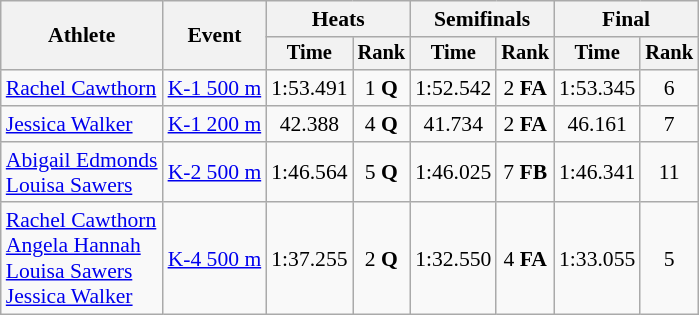<table class=wikitable style="font-size:90%;">
<tr>
<th rowspan="2">Athlete</th>
<th rowspan="2">Event</th>
<th colspan=2>Heats</th>
<th colspan=2>Semifinals</th>
<th colspan=2>Final</th>
</tr>
<tr style="font-size:95%">
<th>Time</th>
<th>Rank</th>
<th>Time</th>
<th>Rank</th>
<th>Time</th>
<th>Rank</th>
</tr>
<tr align=center>
<td align=left><a href='#'>Rachel Cawthorn</a></td>
<td align=left><a href='#'>K-1 500 m</a></td>
<td>1:53.491</td>
<td>1 <strong>Q</strong></td>
<td>1:52.542</td>
<td>2 <strong>FA</strong></td>
<td>1:53.345</td>
<td>6</td>
</tr>
<tr align=center>
<td align=left><a href='#'>Jessica Walker</a></td>
<td align=left><a href='#'>K-1 200 m</a></td>
<td>42.388</td>
<td>4 <strong>Q</strong></td>
<td>41.734</td>
<td>2 <strong>FA</strong></td>
<td>46.161</td>
<td>7</td>
</tr>
<tr align=center>
<td align=left><a href='#'>Abigail Edmonds</a><br><a href='#'>Louisa Sawers</a></td>
<td align=left><a href='#'>K-2 500 m</a></td>
<td>1:46.564</td>
<td>5 <strong>Q</strong></td>
<td>1:46.025</td>
<td>7 <strong>FB</strong></td>
<td>1:46.341</td>
<td>11</td>
</tr>
<tr align=center>
<td align=left><a href='#'>Rachel Cawthorn</a><br><a href='#'>Angela Hannah</a><br><a href='#'>Louisa Sawers</a><br><a href='#'>Jessica Walker</a></td>
<td align=left><a href='#'>K-4 500 m</a></td>
<td>1:37.255</td>
<td>2 <strong>Q</strong></td>
<td>1:32.550</td>
<td>4 <strong>FA</strong></td>
<td>1:33.055</td>
<td>5</td>
</tr>
</table>
